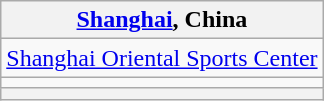<table class="wikitable" style="text-align:center">
<tr>
<th><a href='#'>Shanghai</a>, China</th>
</tr>
<tr>
<td><a href='#'>Shanghai Oriental Sports Center</a></td>
</tr>
<tr>
<td></td>
</tr>
<tr>
<th></th>
</tr>
</table>
